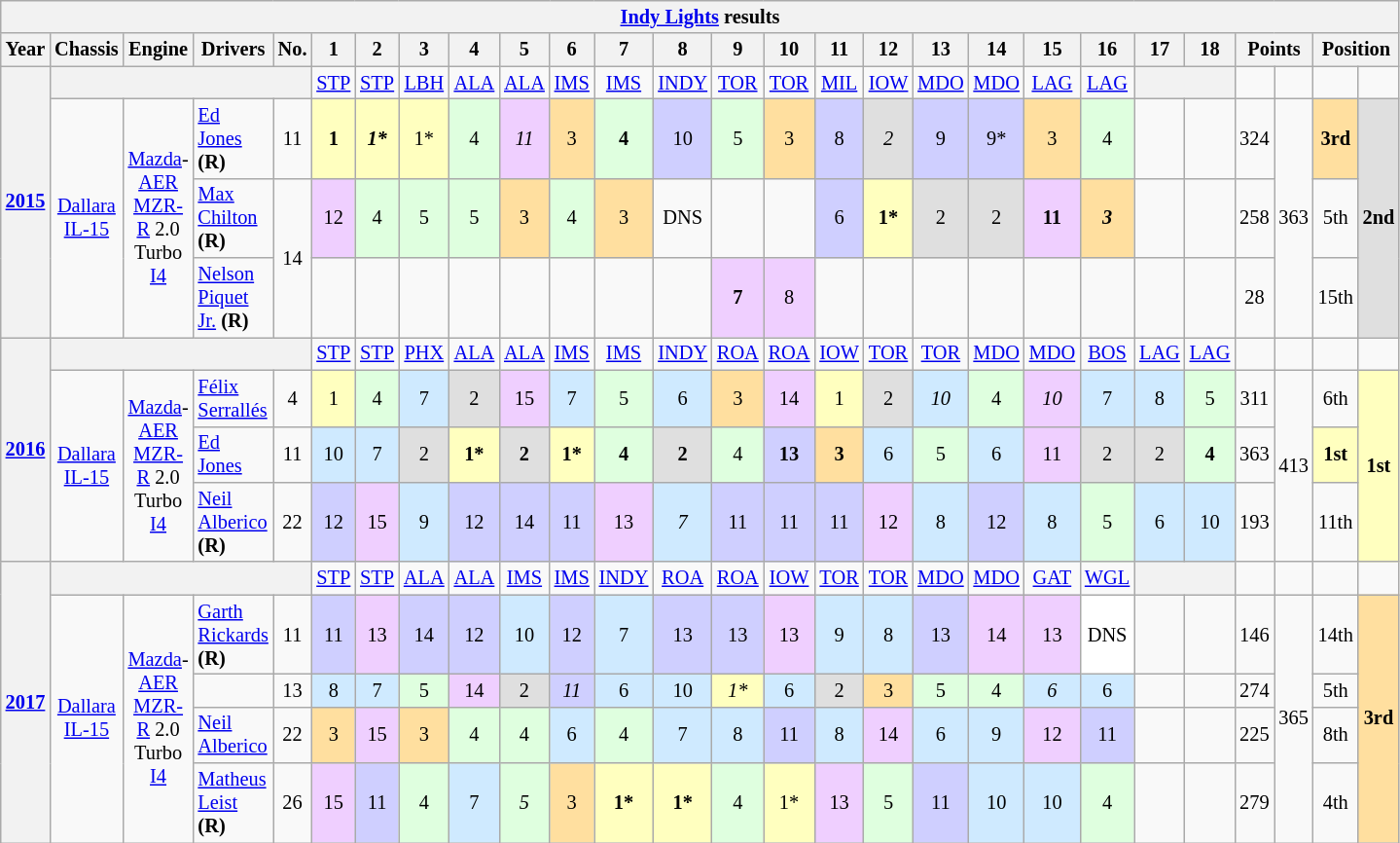<table class="wikitable" align=center style="font-size:85%; width:700px">
<tr>
<th colspan=27><a href='#'>Indy Lights</a> results</th>
</tr>
<tr valign="top">
<th>Year</th>
<th>Chassis</th>
<th>Engine</th>
<th>Drivers</th>
<th>No.</th>
<th>1</th>
<th>2</th>
<th>3</th>
<th>4</th>
<th>5</th>
<th>6</th>
<th>7</th>
<th>8</th>
<th>9</th>
<th>10</th>
<th>11</th>
<th>12</th>
<th>13</th>
<th>14</th>
<th>15</th>
<th>16</th>
<th>17</th>
<th>18</th>
<th colspan=2>Points</th>
<th colspan=2>Position</th>
</tr>
<tr>
<th rowspan=4><a href='#'>2015</a></th>
<th colspan=4></th>
<td align=center><a href='#'>STP</a></td>
<td align=center><a href='#'>STP</a></td>
<td align=center><a href='#'>LBH</a></td>
<td align=center><a href='#'>ALA</a></td>
<td align=center><a href='#'>ALA</a></td>
<td align=center><a href='#'>IMS</a></td>
<td align=center><a href='#'>IMS</a></td>
<td align=center><a href='#'>INDY</a></td>
<td align=center><a href='#'>TOR</a></td>
<td align=center><a href='#'>TOR</a></td>
<td align=center><a href='#'>MIL</a></td>
<td align=center><a href='#'>IOW</a></td>
<td align=center><a href='#'>MDO</a></td>
<td align=center><a href='#'>MDO</a></td>
<td align=center><a href='#'>LAG</a></td>
<td align=center><a href='#'>LAG</a></td>
<th colspan=2></th>
<td></td>
<td></td>
<td></td>
<td></td>
</tr>
<tr>
<td align=center rowspan=3><a href='#'>Dallara IL-15</a></td>
<td align=center rowspan=3><a href='#'>Mazda</a>-<a href='#'>AER</a> <a href='#'>MZR-R</a> 2.0 Turbo <a href='#'>I4</a></td>
<td align="left"> <a href='#'>Ed Jones</a> <strong>(R)</strong></td>
<td align=center>11</td>
<td align=center style="background:#FFFFBF;"><strong>1</strong></td>
<td align=center style="background:#FFFFBF;"><strong><em>1*</em></strong></td>
<td align=center style="background:#FFFFBF;">1*</td>
<td align=center style="background:#DFFFDF;">4</td>
<td align=center style="background:#EFCFFF;"><em>11</em></td>
<td align=center style="background:#FFDF9F;">3</td>
<td align=center style="background:#DFFFDF;"><strong>4</strong></td>
<td align=center style="background:#CFCFFF;">10</td>
<td align=center style="background:#DFFFDF;">5</td>
<td align=center style="background:#FFDF9F;">3</td>
<td align=center style="background:#CFCFFF;">8</td>
<td align=center style="background:#dfdfdf;"><em>2</em></td>
<td align=center style="background:#CFCFFF;">9</td>
<td align=center style="background:#CFCFFF;">9*</td>
<td align=center style="background:#FFDF9F;">3</td>
<td align=center style="background:#DFFFDF;">4</td>
<td></td>
<td></td>
<td>324</td>
<td align=center rowspan=3>363</td>
<td align=center style="background:#FFDF9F;"><strong>3rd</strong></td>
<td align=center rowspan=3 style="background:#dfdfdf;"><strong>2nd</strong></td>
</tr>
<tr>
<td align="left"> <a href='#'>Max Chilton</a> <strong>(R)</strong></td>
<td align=center rowspan=2>14</td>
<td align=center style="background:#EFCFFF;">12</td>
<td align=center style="background:#DFFFDF;">4</td>
<td align=center style="background:#DFFFDF;">5</td>
<td align=center style="background:#DFFFDF;">5</td>
<td align=center style="background:#FFDF9F;">3</td>
<td align=center style="background:#DFFFDF;">4</td>
<td align=center style="background:#FFDF9F;">3</td>
<td align=center>DNS</td>
<td></td>
<td></td>
<td align=center style="background:#CFCFFF;">6</td>
<td align=center style="background:#FFFFBF;"><strong>1*</strong></td>
<td align=center style="background:#dfdfdf;">2</td>
<td align=center style="background:#dfdfdf;">2</td>
<td align=center style="background:#EFCFFF;"><strong>11</strong></td>
<td align=center style="background:#FFDF9F;"><strong><em>3</em></strong></td>
<td></td>
<td></td>
<td align=center>258</td>
<td align=center>5th</td>
</tr>
<tr>
<td align="left"> <a href='#'>Nelson Piquet Jr.</a> <strong>(R)</strong></td>
<td></td>
<td></td>
<td></td>
<td></td>
<td></td>
<td></td>
<td></td>
<td></td>
<td align=center style="background:#EFCFFF;"><strong>7</strong></td>
<td align=center style="background:#EFCFFF;">8</td>
<td></td>
<td></td>
<td></td>
<td></td>
<td></td>
<td></td>
<td></td>
<td></td>
<td align=center>28</td>
<td align=center>15th</td>
</tr>
<tr>
<th rowspan=4><a href='#'>2016</a></th>
<th colspan=4></th>
<td align=center><a href='#'>STP</a></td>
<td align=center><a href='#'>STP</a></td>
<td align=center><a href='#'>PHX</a></td>
<td align=center><a href='#'>ALA</a></td>
<td align=center><a href='#'>ALA</a></td>
<td align=center><a href='#'>IMS</a></td>
<td align=center><a href='#'>IMS</a></td>
<td align=center><a href='#'>INDY</a></td>
<td align=center><a href='#'>ROA</a></td>
<td align=center><a href='#'>ROA</a></td>
<td align=center><a href='#'>IOW</a></td>
<td align=center><a href='#'>TOR</a></td>
<td align=center><a href='#'>TOR</a></td>
<td align=center><a href='#'>MDO</a></td>
<td align=center><a href='#'>MDO</a></td>
<td align=center><a href='#'>BOS</a></td>
<td align=center><a href='#'>LAG</a></td>
<td align=center><a href='#'>LAG</a></td>
<td></td>
<td></td>
<td></td>
<td></td>
</tr>
<tr>
<td align=center rowspan=3><a href='#'>Dallara IL-15</a></td>
<td align=center rowspan=3><a href='#'>Mazda</a>-<a href='#'>AER</a> <a href='#'>MZR-R</a> 2.0 Turbo <a href='#'>I4</a></td>
<td align="left"> <a href='#'>Félix Serrallés</a></td>
<td align=center>4</td>
<td align=center style="background:#FFFFBF;">1</td>
<td align=center style="background:#DFFFDF;">4</td>
<td align=center style="background:#CFEAFF;">7</td>
<td align=center style="background:#DFDFDF;">2</td>
<td align=center style="background:#EFCFFF;">15</td>
<td align=center style="background:#CFEAFF;">7</td>
<td align=center style="background:#DFFFDF;">5</td>
<td align=center style="background:#CFEAFF;">6</td>
<td align=center style="background:#FFDF9F;">3</td>
<td align=center style="background:#EFCFFF;">14</td>
<td align=center style="background:#FFFFBF;">1</td>
<td align=center style="background:#DFDFDF;">2</td>
<td align=center style="background:#CFEAFF;"><em>10</em></td>
<td align=center style="background:#DFFFDF;">4</td>
<td align=center style="background:#EFCFFF;"><em>10</em></td>
<td align=center style="background:#CFEAFF;">7</td>
<td align=center style="background:#CFEAFF;">8</td>
<td align=center style="background:#DFFFDF;">5</td>
<td align=center>311</td>
<td rowspan=3>413</td>
<td align=center>6th</td>
<td rowspan=3 align=center style="background:#FFFFBF;"><strong>1st</strong></td>
</tr>
<tr>
<td align="left"> <a href='#'>Ed Jones</a></td>
<td align=center>11</td>
<td align=center style="background:#CFEAFF;">10</td>
<td align=center style="background:#CFEAFF;">7</td>
<td align=center style="background:#DFDFDF;">2</td>
<td align=center style="background:#FFFFBF;"><strong>1*</strong></td>
<td align=center style="background:#DFDFDF;"><strong>2</strong></td>
<td align=center style="background:#FFFFBF;"><strong>1*</strong></td>
<td align=center style="background:#DFFFDF;"><strong>4</strong></td>
<td align=center style="background:#DFDFDF;"><strong>2</strong></td>
<td align=center style="background:#DFFFDF;">4</td>
<td align=center style="background:#CFCFFF;"><strong>13</strong></td>
<td align=center style="background:#FFDF9F;"><strong>3</strong></td>
<td align=center style="background:#CFEAFF;">6</td>
<td align=center style="background:#DFFFDF;">5</td>
<td align=center style="background:#CFEAFF;">6</td>
<td align=center style="background:#EFCFFF;">11</td>
<td align=center style="background:#DFDFDF;">2</td>
<td align=center style="background:#DFDFDF;">2</td>
<td align=center style="background:#DFFFDF;"><strong>4</strong></td>
<td align=center>363</td>
<td align=center style="background:#FFFFBF;"><strong>1st</strong></td>
</tr>
<tr>
<td align="left"> <a href='#'>Neil Alberico</a> <strong>(R)</strong></td>
<td align=center>22</td>
<td align=center style="background:#CFCFFF;">12</td>
<td align=center style="background:#EFCFFF;">15</td>
<td align=center style="background:#CFEAFF;">9</td>
<td align=center style="background:#CFCFFF;">12</td>
<td align=center style="background:#CFCFFF;">14</td>
<td align=center style="background:#CFCFFF;">11</td>
<td align=center style="background:#EFCFFF;">13</td>
<td align=center style="background:#CFEAFF;"><em>7</em></td>
<td align=center style="background:#CFCFFF;">11</td>
<td align=center style="background:#CFCFFF;">11</td>
<td align=center style="background:#CFCFFF;">11</td>
<td align=center style="background:#EFCFFF;">12</td>
<td align=center style="background:#CFEAFF;">8</td>
<td align=center style="background:#CFCFFF;">12</td>
<td align=center style="background:#CFEAFF;">8</td>
<td align=center style="background:#DFFFDF;">5</td>
<td align=center style="background:#CFEAFF;">6</td>
<td align=center style="background:#CFEAFF;">10</td>
<td align=center>193</td>
<td align=center>11th</td>
</tr>
<tr>
<th rowspan=5><a href='#'>2017</a></th>
<th colspan=4></th>
<td align=center><a href='#'>STP</a></td>
<td align=center><a href='#'>STP</a></td>
<td align=center><a href='#'>ALA</a></td>
<td align=center><a href='#'>ALA</a></td>
<td align=center><a href='#'>IMS</a></td>
<td align=center><a href='#'>IMS</a></td>
<td align=center><a href='#'>INDY</a></td>
<td align=center><a href='#'>ROA</a></td>
<td align=center><a href='#'>ROA</a></td>
<td align=center><a href='#'>IOW</a></td>
<td align=center><a href='#'>TOR</a></td>
<td align=center><a href='#'>TOR</a></td>
<td align=center><a href='#'>MDO</a></td>
<td align=center><a href='#'>MDO</a></td>
<td align=center><a href='#'>GAT</a></td>
<td align=center><a href='#'>WGL</a></td>
<th colspan=2></th>
<td></td>
<td></td>
<td></td>
<td></td>
</tr>
<tr>
<td align=center rowspan=4><a href='#'>Dallara IL-15</a></td>
<td align=center rowspan=4><a href='#'>Mazda</a>-<a href='#'>AER</a> <a href='#'>MZR-R</a> 2.0 Turbo <a href='#'>I4</a></td>
<td align=left> <a href='#'>Garth Rickards</a> <strong>(R)</strong></td>
<td align=center>11</td>
<td align=center style="background:#CFCFFF;">11</td>
<td align=center style="background:#EFCFFF;">13</td>
<td align=center style="background:#CFCFFF;">14</td>
<td align=center style="background:#CFCFFF;">12</td>
<td align=center style="background:#CFEAFF;">10</td>
<td align=center style="background:#CFCFFF;">12</td>
<td align=center style="background:#CFEAFF;">7</td>
<td align=center style="background:#CFCFFF;">13</td>
<td align=center style="background:#CFCFFF;">13</td>
<td align=center style="background:#EFCFFF;">13</td>
<td align=center style="background:#CFEAFF;">9</td>
<td align=center style="background:#CFEAFF;">8</td>
<td align=center style="background:#CFCFFF;">13</td>
<td align=center style="background:#EFCFFF;">14</td>
<td align=center style="background:#EFCFFF;">13</td>
<td align=center style="background:#FFFFFF;">DNS</td>
<td></td>
<td></td>
<td align=center>146</td>
<td align=center rowspan=4>365</td>
<td align=center>14th</td>
<td align=center rowspan=4 style="background:#FFDF9F;"><strong>3rd</strong></td>
</tr>
<tr>
<td align="left"></td>
<td align=center>13</td>
<td align=center style="background:#CFEAFF;">8</td>
<td align=center style="background:#CFEAFF;">7</td>
<td align=center style="background:#DFFFDF;">5</td>
<td align=center style="background:#EFCFFF;">14</td>
<td align=center style="background:#DFDFDF;">2</td>
<td align=center style="background:#CFCFFF;"><em>11</em></td>
<td align=center style="background:#CFEAFF;">6</td>
<td align=center style="background:#CFEAFF;">10</td>
<td align=center style="background:#FFFFBF;"><em>1*</em></td>
<td align=center style="background:#CFEAFF;">6</td>
<td align=center style="background:#DFDFDF;">2</td>
<td align=center style="background:#FFDF9F;">3</td>
<td align=center style="background:#DFFFDF;">5</td>
<td align=center style="background:#DFFFDF;">4</td>
<td align=center style="background:#CFEAFF;"><em>6</em></td>
<td align=center style="background:#CFEAFF;">6</td>
<td></td>
<td></td>
<td align=center>274</td>
<td align=center>5th</td>
</tr>
<tr>
<td align="left"> <a href='#'>Neil Alberico</a></td>
<td align=center>22</td>
<td align=center style="background:#FFDF9F;">3</td>
<td align=center style="background:#EFCFFF;">15</td>
<td align=center style="background:#FFDF9F;">3</td>
<td align=center style="background:#DFFFDF;">4</td>
<td align=center style="background:#DFFFDF;">4</td>
<td align=center style="background:#CFEAFF;">6</td>
<td align=center style="background:#DFFFDF;">4</td>
<td align=center style="background:#CFEAFF;">7</td>
<td align=center style="background:#CFEAFF;">8</td>
<td align=center style="background:#CFCFFF;">11</td>
<td align=center style="background:#CFEAFF;">8</td>
<td align=center style="background:#EFCFFF;">14</td>
<td align=center style="background:#CFEAFF;">6</td>
<td align=center style="background:#CFEAFF;">9</td>
<td align=center style="background:#EFCFFF;">12</td>
<td align=center style="background:#CFCFFF;">11</td>
<td></td>
<td></td>
<td align=center>225</td>
<td align=center>8th</td>
</tr>
<tr>
<td align="left"> <a href='#'>Matheus Leist</a> <strong>(R)</strong></td>
<td align=center>26</td>
<td align=center style="background:#EFCFFF;">15</td>
<td align=center style="background:#CFCFFF;">11</td>
<td align=center style="background:#DFFFDF;">4</td>
<td align=center style="background:#CFEAFF;">7</td>
<td align=center style="background:#DFFFDF;"><em>5</em></td>
<td align=center style="background:#FFDF9F;">3</td>
<td align=center style="background:#FFFFBF;"><strong>1*</strong></td>
<td align=center style="background:#FFFFBF;"><strong>1*</strong></td>
<td align=center style="background:#DFFFDF;">4</td>
<td align=center style="background:#FFFFBF;">1*</td>
<td align=center style="background:#EFCFFF;">13</td>
<td align=center style="background:#DFFFDF;">5</td>
<td align=center style="background:#CFCFFF;">11</td>
<td align=center style="background:#CFEAFF;">10</td>
<td align=center style="background:#CFEAFF;">10</td>
<td align=center style="background:#DFFFDF;">4</td>
<td></td>
<td></td>
<td align=center>279</td>
<td align=center>4th</td>
</tr>
</table>
